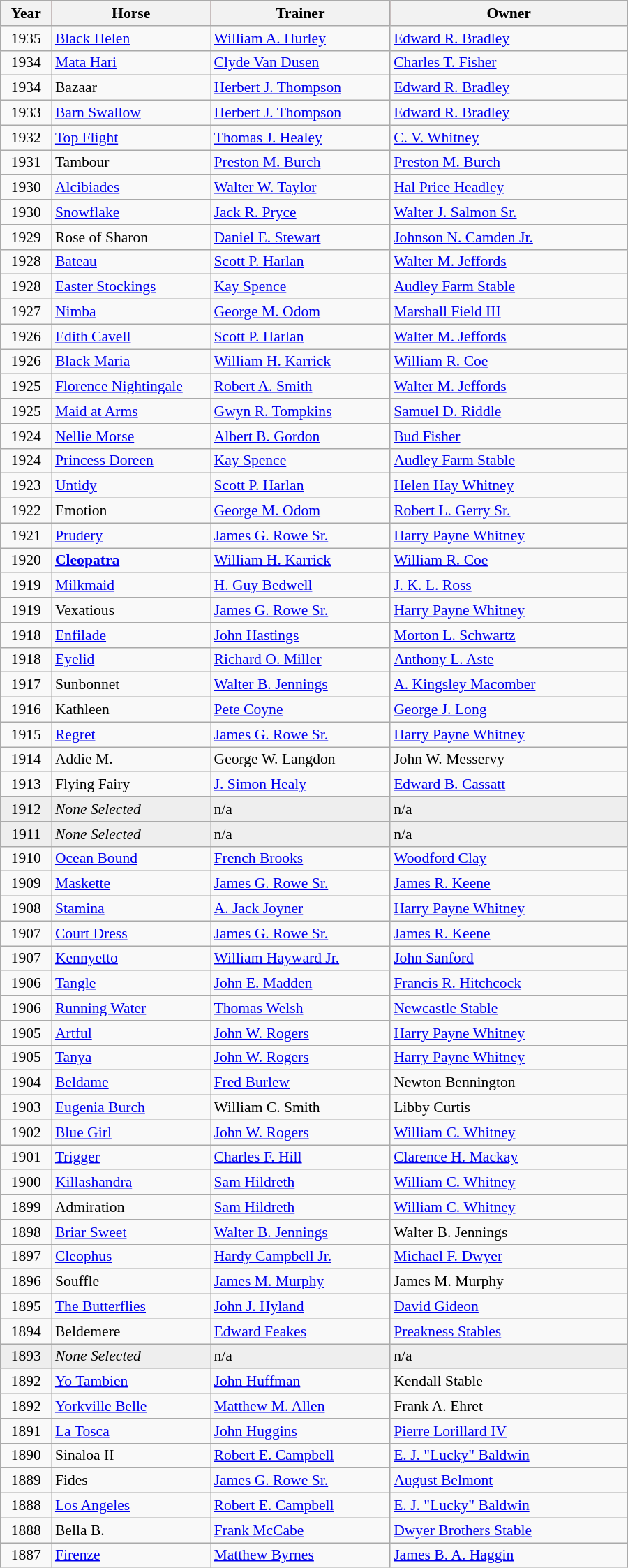<table class = "wikitable sortable" | border="1" cellpadding="0" style="border-collapse: collapse; font-size:90%">
<tr style="background:#b94e48; text-align:center;">
<th style="width:42px;"><strong>Year</strong><br></th>
<th style="width:145px;"><strong>Horse</strong><br></th>
<th style="width:165px;"><strong>Trainer</strong><br></th>
<th style="width:220px;"><strong>Owner</strong><br></th>
</tr>
<tr>
<td align=center>1935</td>
<td><a href='#'>Black Helen</a></td>
<td><a href='#'>William A. Hurley</a></td>
<td><a href='#'>Edward R. Bradley</a></td>
</tr>
<tr>
<td align=center>1934</td>
<td><a href='#'>Mata Hari</a></td>
<td><a href='#'>Clyde Van Dusen</a></td>
<td><a href='#'>Charles T. Fisher</a></td>
</tr>
<tr>
<td align=center>1934</td>
<td>Bazaar</td>
<td><a href='#'>Herbert J. Thompson</a></td>
<td><a href='#'>Edward R. Bradley</a></td>
</tr>
<tr>
<td align=center>1933</td>
<td><a href='#'>Barn Swallow</a></td>
<td><a href='#'>Herbert J. Thompson</a></td>
<td><a href='#'>Edward R. Bradley</a></td>
</tr>
<tr>
<td align=center>1932</td>
<td><a href='#'>Top Flight</a></td>
<td><a href='#'>Thomas J. Healey</a></td>
<td><a href='#'>C. V. Whitney</a></td>
</tr>
<tr>
<td align=center>1931</td>
<td>Tambour</td>
<td><a href='#'>Preston M. Burch</a></td>
<td><a href='#'>Preston M. Burch</a></td>
</tr>
<tr>
<td align=center>1930</td>
<td><a href='#'>Alcibiades</a></td>
<td><a href='#'>Walter W. Taylor</a></td>
<td><a href='#'>Hal Price Headley</a></td>
</tr>
<tr>
<td align=center>1930</td>
<td><a href='#'>Snowflake</a></td>
<td><a href='#'>Jack R. Pryce</a></td>
<td><a href='#'>Walter J. Salmon Sr.</a></td>
</tr>
<tr>
<td align=center>1929</td>
<td>Rose of Sharon</td>
<td><a href='#'>Daniel E. Stewart</a></td>
<td><a href='#'>Johnson N. Camden Jr.</a></td>
</tr>
<tr>
<td align=center>1928</td>
<td><a href='#'>Bateau</a></td>
<td><a href='#'>Scott P. Harlan</a></td>
<td><a href='#'>Walter M. Jeffords</a></td>
</tr>
<tr>
<td align=center>1928</td>
<td><a href='#'>Easter Stockings</a></td>
<td><a href='#'>Kay Spence</a></td>
<td><a href='#'>Audley Farm Stable</a></td>
</tr>
<tr>
<td align=center>1927</td>
<td><a href='#'>Nimba</a></td>
<td><a href='#'>George M. Odom</a></td>
<td><a href='#'>Marshall Field III</a></td>
</tr>
<tr>
<td align=center>1926</td>
<td><a href='#'>Edith Cavell</a></td>
<td><a href='#'>Scott P. Harlan</a></td>
<td><a href='#'>Walter M. Jeffords</a></td>
</tr>
<tr>
<td align=center>1926</td>
<td><a href='#'>Black Maria</a></td>
<td><a href='#'>William H. Karrick</a></td>
<td><a href='#'>William R. Coe</a></td>
</tr>
<tr>
<td align=center>1925</td>
<td><a href='#'>Florence Nightingale</a></td>
<td><a href='#'>Robert A. Smith</a></td>
<td><a href='#'>Walter M. Jeffords</a></td>
</tr>
<tr>
<td align=center>1925</td>
<td><a href='#'>Maid at Arms</a></td>
<td><a href='#'>Gwyn R. Tompkins</a></td>
<td><a href='#'>Samuel D. Riddle</a></td>
</tr>
<tr>
<td align=center>1924</td>
<td><a href='#'>Nellie Morse</a></td>
<td><a href='#'>Albert B. Gordon</a></td>
<td><a href='#'>Bud Fisher</a></td>
</tr>
<tr>
<td align=center>1924</td>
<td><a href='#'>Princess Doreen</a></td>
<td><a href='#'>Kay Spence</a></td>
<td><a href='#'>Audley Farm Stable</a></td>
</tr>
<tr>
<td align=center>1923</td>
<td><a href='#'>Untidy</a></td>
<td><a href='#'>Scott P. Harlan</a></td>
<td><a href='#'>Helen Hay Whitney</a></td>
</tr>
<tr>
<td align=center>1922</td>
<td>Emotion</td>
<td><a href='#'>George M. Odom</a></td>
<td><a href='#'>Robert L. Gerry Sr.</a></td>
</tr>
<tr>
<td align=center>1921</td>
<td><a href='#'>Prudery</a></td>
<td><a href='#'>James G. Rowe Sr.</a></td>
<td><a href='#'>Harry Payne Whitney</a></td>
</tr>
<tr>
<td align=center>1920</td>
<td><strong><a href='#'>Cleopatra</a></strong></td>
<td><a href='#'>William H. Karrick</a></td>
<td><a href='#'>William R. Coe</a></td>
</tr>
<tr>
<td align=center>1919</td>
<td><a href='#'>Milkmaid</a></td>
<td><a href='#'>H. Guy Bedwell</a></td>
<td><a href='#'>J. K. L. Ross</a></td>
</tr>
<tr>
<td align=center>1919</td>
<td>Vexatious</td>
<td><a href='#'>James G. Rowe Sr.</a></td>
<td><a href='#'>Harry Payne Whitney</a></td>
</tr>
<tr>
<td align=center>1918</td>
<td><a href='#'>Enfilade</a></td>
<td><a href='#'>John Hastings</a></td>
<td><a href='#'>Morton L. Schwartz</a></td>
</tr>
<tr>
<td align=center>1918</td>
<td><a href='#'>Eyelid</a></td>
<td><a href='#'>Richard O. Miller</a></td>
<td><a href='#'>Anthony L. Aste</a></td>
</tr>
<tr>
<td align=center>1917</td>
<td>Sunbonnet</td>
<td><a href='#'>Walter B. Jennings</a></td>
<td><a href='#'>A. Kingsley Macomber</a></td>
</tr>
<tr>
<td align=center>1916</td>
<td>Kathleen</td>
<td><a href='#'>Pete Coyne</a></td>
<td><a href='#'>George J. Long</a></td>
</tr>
<tr>
<td align=center>1915</td>
<td><a href='#'>Regret</a></td>
<td><a href='#'>James G. Rowe Sr.</a></td>
<td><a href='#'>Harry Payne Whitney</a></td>
</tr>
<tr>
<td align=center>1914</td>
<td>Addie M.</td>
<td>George W. Langdon</td>
<td>John W. Messervy</td>
</tr>
<tr>
<td align=center>1913</td>
<td>Flying Fairy</td>
<td><a href='#'>J. Simon Healy</a></td>
<td><a href='#'>Edward B. Cassatt</a></td>
</tr>
<tr style="background:#eee;">
<td align=center>1912</td>
<td><em>None Selected</em></td>
<td>n/a</td>
<td>n/a</td>
</tr>
<tr style="background:#eee;">
<td align=center>1911</td>
<td><em>None Selected</em></td>
<td>n/a</td>
<td>n/a</td>
</tr>
<tr>
<td align=center>1910</td>
<td><a href='#'>Ocean Bound</a></td>
<td><a href='#'>French Brooks</a></td>
<td><a href='#'>Woodford Clay</a></td>
</tr>
<tr>
<td align=center>1909</td>
<td><a href='#'>Maskette</a></td>
<td><a href='#'>James G. Rowe Sr.</a></td>
<td><a href='#'>James R. Keene</a></td>
</tr>
<tr>
<td align=center>1908</td>
<td><a href='#'>Stamina</a></td>
<td><a href='#'>A. Jack Joyner</a></td>
<td><a href='#'>Harry Payne Whitney</a></td>
</tr>
<tr>
<td align=center>1907</td>
<td><a href='#'>Court Dress</a></td>
<td><a href='#'>James G. Rowe Sr.</a></td>
<td><a href='#'>James R. Keene</a></td>
</tr>
<tr>
<td align=center>1907</td>
<td><a href='#'>Kennyetto</a></td>
<td><a href='#'>William Hayward Jr.</a></td>
<td><a href='#'>John Sanford</a></td>
</tr>
<tr>
<td align=center>1906</td>
<td><a href='#'>Tangle</a></td>
<td><a href='#'>John E. Madden</a></td>
<td><a href='#'>Francis R. Hitchcock</a></td>
</tr>
<tr>
<td align=center>1906</td>
<td><a href='#'>Running Water</a></td>
<td><a href='#'>Thomas Welsh</a></td>
<td><a href='#'>Newcastle Stable</a></td>
</tr>
<tr>
<td align=center>1905</td>
<td><a href='#'>Artful</a></td>
<td><a href='#'>John W. Rogers</a></td>
<td><a href='#'>Harry Payne Whitney</a></td>
</tr>
<tr>
<td align=center>1905</td>
<td><a href='#'>Tanya</a></td>
<td><a href='#'>John W. Rogers</a></td>
<td><a href='#'>Harry Payne Whitney</a></td>
</tr>
<tr>
<td align=center>1904</td>
<td><a href='#'>Beldame</a></td>
<td><a href='#'>Fred Burlew</a></td>
<td>Newton Bennington</td>
</tr>
<tr>
<td align=center>1903</td>
<td><a href='#'>Eugenia Burch</a></td>
<td>William C. Smith</td>
<td>Libby Curtis</td>
</tr>
<tr>
<td align=center>1902</td>
<td><a href='#'>Blue Girl</a></td>
<td><a href='#'>John W. Rogers</a></td>
<td><a href='#'>William C. Whitney</a></td>
</tr>
<tr>
<td align=center>1901</td>
<td><a href='#'>Trigger</a></td>
<td><a href='#'>Charles F. Hill</a></td>
<td><a href='#'>Clarence H. Mackay</a></td>
</tr>
<tr>
<td align=center>1900</td>
<td><a href='#'>Killashandra</a></td>
<td><a href='#'>Sam Hildreth</a></td>
<td><a href='#'>William C. Whitney</a></td>
</tr>
<tr>
<td align=center>1899</td>
<td>Admiration</td>
<td><a href='#'>Sam Hildreth</a></td>
<td><a href='#'>William C. Whitney</a></td>
</tr>
<tr>
<td align=center>1898</td>
<td><a href='#'>Briar Sweet</a></td>
<td><a href='#'>Walter B. Jennings</a></td>
<td>Walter B. Jennings</td>
</tr>
<tr>
<td align=center>1897</td>
<td><a href='#'>Cleophus</a></td>
<td><a href='#'>Hardy Campbell Jr.</a></td>
<td><a href='#'>Michael F. Dwyer</a></td>
</tr>
<tr>
<td align=center>1896</td>
<td>Souffle</td>
<td><a href='#'>James M. Murphy</a></td>
<td>James M. Murphy</td>
</tr>
<tr>
<td align=center>1895</td>
<td><a href='#'>The Butterflies</a></td>
<td><a href='#'>John J. Hyland</a></td>
<td><a href='#'>David Gideon</a></td>
</tr>
<tr>
<td align=center>1894</td>
<td>Beldemere</td>
<td><a href='#'>Edward Feakes</a></td>
<td><a href='#'>Preakness Stables</a></td>
</tr>
<tr style="background:#eee;">
<td align=center>1893</td>
<td><em>None Selected</em></td>
<td>n/a</td>
<td>n/a</td>
</tr>
<tr>
<td align=center>1892</td>
<td><a href='#'>Yo Tambien</a></td>
<td><a href='#'>John Huffman</a></td>
<td>Kendall Stable</td>
</tr>
<tr>
<td align=center>1892</td>
<td><a href='#'>Yorkville Belle</a></td>
<td><a href='#'>Matthew M. Allen</a></td>
<td>Frank A. Ehret</td>
</tr>
<tr>
<td align=center>1891</td>
<td><a href='#'>La Tosca</a></td>
<td><a href='#'>John Huggins</a></td>
<td><a href='#'>Pierre Lorillard IV</a></td>
</tr>
<tr>
<td align=center>1890</td>
<td>Sinaloa II</td>
<td><a href='#'>Robert E. Campbell</a></td>
<td><a href='#'>E. J. "Lucky" Baldwin</a></td>
</tr>
<tr>
<td align=center>1889</td>
<td>Fides</td>
<td><a href='#'>James G. Rowe Sr.</a></td>
<td><a href='#'>August Belmont</a></td>
</tr>
<tr>
<td align=center>1888</td>
<td><a href='#'>Los Angeles</a></td>
<td><a href='#'>Robert E. Campbell</a></td>
<td><a href='#'>E. J. "Lucky" Baldwin</a></td>
</tr>
<tr>
<td align=center>1888</td>
<td>Bella B.</td>
<td><a href='#'>Frank McCabe</a></td>
<td><a href='#'>Dwyer Brothers Stable</a></td>
</tr>
<tr>
<td align=center>1887</td>
<td><a href='#'>Firenze</a></td>
<td><a href='#'>Matthew Byrnes</a></td>
<td><a href='#'>James B. A. Haggin</a></td>
</tr>
</table>
